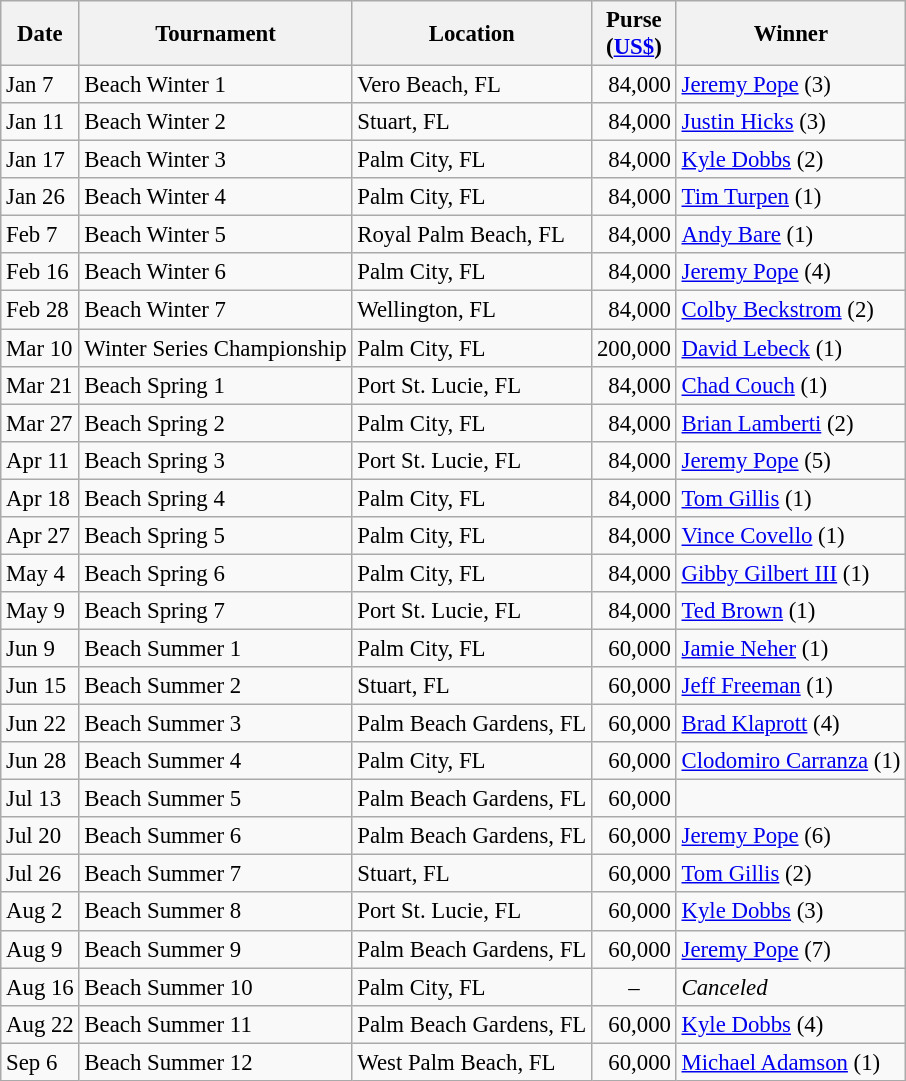<table class="wikitable" style="font-size:95%">
<tr>
<th>Date</th>
<th>Tournament</th>
<th>Location</th>
<th>Purse<br>(<a href='#'>US$</a>)</th>
<th>Winner</th>
</tr>
<tr>
<td>Jan 7</td>
<td>Beach Winter 1</td>
<td>Vero Beach, FL</td>
<td align=right>84,000</td>
<td> <a href='#'>Jeremy Pope</a> (3)</td>
</tr>
<tr>
<td>Jan 11</td>
<td>Beach Winter 2</td>
<td>Stuart, FL</td>
<td align=right>84,000</td>
<td> <a href='#'>Justin Hicks</a> (3)</td>
</tr>
<tr>
<td>Jan 17</td>
<td>Beach Winter 3</td>
<td>Palm City, FL</td>
<td align=right>84,000</td>
<td> <a href='#'>Kyle Dobbs</a> (2)</td>
</tr>
<tr>
<td>Jan 26</td>
<td>Beach Winter 4</td>
<td>Palm City, FL</td>
<td align=right>84,000</td>
<td> <a href='#'>Tim Turpen</a> (1)</td>
</tr>
<tr>
<td>Feb 7</td>
<td>Beach Winter 5</td>
<td>Royal Palm Beach, FL</td>
<td align=right>84,000</td>
<td> <a href='#'>Andy Bare</a> (1)</td>
</tr>
<tr>
<td>Feb 16</td>
<td>Beach Winter 6</td>
<td>Palm City, FL</td>
<td align=right>84,000</td>
<td> <a href='#'>Jeremy Pope</a> (4)</td>
</tr>
<tr>
<td>Feb 28</td>
<td>Beach Winter 7</td>
<td>Wellington, FL</td>
<td align=right>84,000</td>
<td> <a href='#'>Colby Beckstrom</a> (2)</td>
</tr>
<tr>
<td>Mar 10</td>
<td>Winter Series Championship</td>
<td>Palm City, FL</td>
<td align=right>200,000</td>
<td> <a href='#'>David Lebeck</a> (1)</td>
</tr>
<tr>
<td>Mar 21</td>
<td>Beach Spring 1</td>
<td>Port St. Lucie, FL</td>
<td align=right>84,000</td>
<td> <a href='#'>Chad Couch</a> (1)</td>
</tr>
<tr>
<td>Mar 27</td>
<td>Beach Spring 2</td>
<td>Palm City, FL</td>
<td align=right>84,000</td>
<td> <a href='#'>Brian Lamberti</a> (2)</td>
</tr>
<tr>
<td>Apr 11</td>
<td>Beach Spring 3</td>
<td>Port St. Lucie, FL</td>
<td align=right>84,000</td>
<td> <a href='#'>Jeremy Pope</a> (5)</td>
</tr>
<tr>
<td>Apr 18</td>
<td>Beach Spring 4</td>
<td>Palm City, FL</td>
<td align=right>84,000</td>
<td> <a href='#'>Tom Gillis</a> (1)</td>
</tr>
<tr>
<td>Apr 27</td>
<td>Beach Spring 5</td>
<td>Palm City, FL</td>
<td align=right>84,000</td>
<td> <a href='#'>Vince Covello</a> (1)</td>
</tr>
<tr>
<td>May 4</td>
<td>Beach Spring 6</td>
<td>Palm City, FL</td>
<td align=right>84,000</td>
<td> <a href='#'>Gibby Gilbert III</a> (1)</td>
</tr>
<tr>
<td>May 9</td>
<td>Beach Spring 7</td>
<td>Port St. Lucie, FL</td>
<td align=right>84,000</td>
<td> <a href='#'>Ted Brown</a> (1)</td>
</tr>
<tr>
<td>Jun 9</td>
<td>Beach Summer 1</td>
<td>Palm City, FL</td>
<td align=right>60,000</td>
<td> <a href='#'>Jamie Neher</a> (1)</td>
</tr>
<tr>
<td>Jun 15</td>
<td>Beach Summer 2</td>
<td>Stuart, FL</td>
<td align=right>60,000</td>
<td> <a href='#'>Jeff Freeman</a> (1)</td>
</tr>
<tr>
<td>Jun 22</td>
<td>Beach Summer 3</td>
<td>Palm Beach Gardens, FL</td>
<td align=right>60,000</td>
<td> <a href='#'>Brad Klaprott</a> (4)</td>
</tr>
<tr>
<td>Jun 28</td>
<td>Beach Summer 4</td>
<td>Palm City, FL</td>
<td align=right>60,000</td>
<td> <a href='#'>Clodomiro Carranza</a> (1)</td>
</tr>
<tr>
<td>Jul 13</td>
<td>Beach Summer 5</td>
<td>Palm Beach Gardens, FL</td>
<td align=right>60,000</td>
<td></td>
</tr>
<tr>
<td>Jul 20</td>
<td>Beach Summer 6</td>
<td>Palm Beach Gardens, FL</td>
<td align=right>60,000</td>
<td> <a href='#'>Jeremy Pope</a> (6)</td>
</tr>
<tr>
<td>Jul 26</td>
<td>Beach Summer 7</td>
<td>Stuart, FL</td>
<td align=right>60,000</td>
<td> <a href='#'>Tom Gillis</a> (2)</td>
</tr>
<tr>
<td>Aug 2</td>
<td>Beach Summer 8</td>
<td>Port St. Lucie, FL</td>
<td align=right>60,000</td>
<td> <a href='#'>Kyle Dobbs</a> (3)</td>
</tr>
<tr>
<td>Aug 9</td>
<td>Beach Summer 9</td>
<td>Palm Beach Gardens, FL</td>
<td align=right>60,000</td>
<td> <a href='#'>Jeremy Pope</a> (7)</td>
</tr>
<tr>
<td>Aug 16</td>
<td>Beach Summer 10</td>
<td>Palm City, FL</td>
<td align=center>–</td>
<td><em>Canceled</em></td>
</tr>
<tr>
<td>Aug 22</td>
<td>Beach Summer 11</td>
<td>Palm Beach Gardens, FL</td>
<td align=right>60,000</td>
<td> <a href='#'>Kyle Dobbs</a> (4)</td>
</tr>
<tr>
<td>Sep 6</td>
<td>Beach Summer 12</td>
<td>West Palm Beach, FL</td>
<td align=right>60,000</td>
<td> <a href='#'>Michael Adamson</a> (1)</td>
</tr>
</table>
